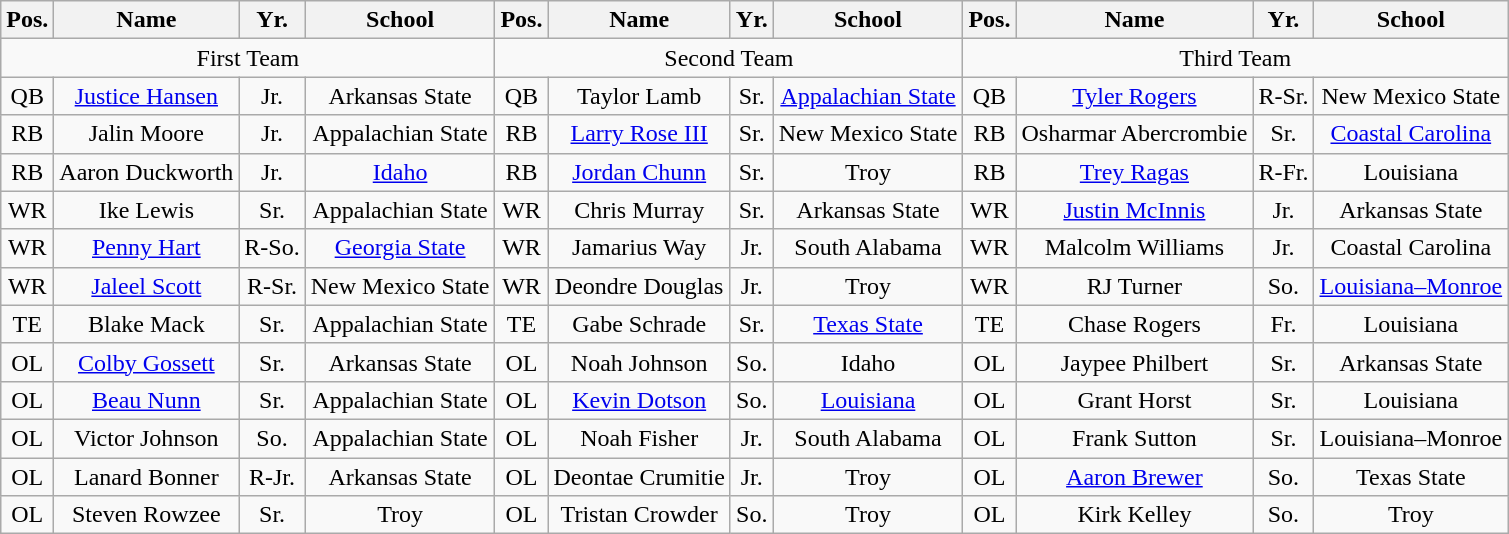<table class="wikitable">
<tr>
<th>Pos.</th>
<th>Name</th>
<th>Yr.</th>
<th>School</th>
<th>Pos.</th>
<th>Name</th>
<th>Yr.</th>
<th>School</th>
<th>Pos.</th>
<th>Name</th>
<th>Yr.</th>
<th>School</th>
</tr>
<tr>
<td colspan="4" style="text-align:center;">First Team</td>
<td colspan="4" style="text-align:center;">Second Team</td>
<td colspan="4" style="text-align:center;">Third Team</td>
</tr>
<tr style="text-align:center;">
<td>QB</td>
<td><a href='#'>Justice Hansen</a></td>
<td>Jr.</td>
<td>Arkansas State</td>
<td>QB</td>
<td>Taylor Lamb</td>
<td>Sr.</td>
<td><a href='#'>Appalachian State</a></td>
<td>QB</td>
<td><a href='#'>Tyler Rogers</a></td>
<td>R-Sr.</td>
<td>New Mexico State</td>
</tr>
<tr style="text-align:center;">
<td>RB</td>
<td>Jalin Moore</td>
<td>Jr.</td>
<td>Appalachian State</td>
<td>RB</td>
<td><a href='#'>Larry Rose III</a></td>
<td>Sr.</td>
<td>New Mexico State</td>
<td>RB</td>
<td>Osharmar Abercrombie</td>
<td>Sr.</td>
<td><a href='#'>Coastal Carolina</a></td>
</tr>
<tr style="text-align:center;">
<td>RB</td>
<td>Aaron Duckworth</td>
<td>Jr.</td>
<td><a href='#'>Idaho</a></td>
<td>RB</td>
<td><a href='#'>Jordan Chunn</a></td>
<td>Sr.</td>
<td>Troy</td>
<td>RB</td>
<td><a href='#'>Trey Ragas</a></td>
<td>R-Fr.</td>
<td>Louisiana</td>
</tr>
<tr style="text-align:center;">
<td>WR</td>
<td>Ike Lewis</td>
<td>Sr.</td>
<td>Appalachian State</td>
<td>WR</td>
<td>Chris Murray</td>
<td>Sr.</td>
<td>Arkansas State</td>
<td>WR</td>
<td><a href='#'>Justin McInnis</a></td>
<td>Jr.</td>
<td>Arkansas State</td>
</tr>
<tr style="text-align:center;">
<td>WR</td>
<td><a href='#'>Penny Hart</a></td>
<td>R-So.</td>
<td><a href='#'>Georgia State</a></td>
<td>WR</td>
<td>Jamarius Way</td>
<td>Jr.</td>
<td>South Alabama</td>
<td>WR</td>
<td>Malcolm Williams</td>
<td>Jr.</td>
<td>Coastal Carolina</td>
</tr>
<tr style="text-align:center;">
<td>WR</td>
<td><a href='#'>Jaleel Scott</a></td>
<td>R-Sr.</td>
<td>New Mexico State</td>
<td>WR</td>
<td>Deondre Douglas</td>
<td>Jr.</td>
<td>Troy</td>
<td>WR</td>
<td>RJ Turner</td>
<td>So.</td>
<td><a href='#'>Louisiana–Monroe</a></td>
</tr>
<tr style="text-align:center;">
<td>TE</td>
<td>Blake Mack</td>
<td>Sr.</td>
<td>Appalachian State</td>
<td>TE</td>
<td>Gabe Schrade</td>
<td>Sr.</td>
<td><a href='#'>Texas State</a></td>
<td>TE</td>
<td>Chase Rogers</td>
<td>Fr.</td>
<td>Louisiana</td>
</tr>
<tr style="text-align:center;">
<td>OL</td>
<td><a href='#'>Colby Gossett</a></td>
<td>Sr.</td>
<td>Arkansas State</td>
<td>OL</td>
<td>Noah Johnson</td>
<td>So.</td>
<td>Idaho</td>
<td>OL</td>
<td>Jaypee Philbert</td>
<td>Sr.</td>
<td>Arkansas State</td>
</tr>
<tr style="text-align:center;">
<td>OL</td>
<td><a href='#'>Beau Nunn</a></td>
<td>Sr.</td>
<td>Appalachian State</td>
<td>OL</td>
<td><a href='#'>Kevin Dotson</a></td>
<td>So.</td>
<td><a href='#'>Louisiana</a></td>
<td>OL</td>
<td>Grant Horst</td>
<td>Sr.</td>
<td>Louisiana</td>
</tr>
<tr style="text-align:center;">
<td>OL</td>
<td>Victor Johnson</td>
<td>So.</td>
<td>Appalachian State</td>
<td>OL</td>
<td>Noah Fisher</td>
<td>Jr.</td>
<td>South Alabama</td>
<td>OL</td>
<td>Frank Sutton</td>
<td>Sr.</td>
<td>Louisiana–Monroe</td>
</tr>
<tr style="text-align:center;">
<td>OL</td>
<td>Lanard Bonner</td>
<td>R-Jr.</td>
<td>Arkansas State</td>
<td>OL</td>
<td>Deontae Crumitie</td>
<td>Jr.</td>
<td>Troy</td>
<td>OL</td>
<td><a href='#'>Aaron Brewer</a></td>
<td>So.</td>
<td>Texas State</td>
</tr>
<tr style="text-align:center;">
<td>OL</td>
<td>Steven Rowzee</td>
<td>Sr.</td>
<td>Troy</td>
<td>OL</td>
<td>Tristan Crowder</td>
<td>So.</td>
<td>Troy</td>
<td>OL</td>
<td>Kirk Kelley</td>
<td>So.</td>
<td>Troy</td>
</tr>
</table>
